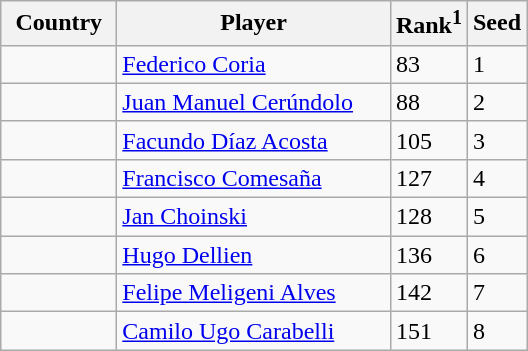<table class="sortable wikitable">
<tr>
<th width="70">Country</th>
<th width="175">Player</th>
<th>Rank<sup>1</sup></th>
<th>Seed</th>
</tr>
<tr>
<td></td>
<td><a href='#'>Federico Coria</a></td>
<td>83</td>
<td>1</td>
</tr>
<tr>
<td></td>
<td><a href='#'>Juan Manuel Cerúndolo</a></td>
<td>88</td>
<td>2</td>
</tr>
<tr>
<td></td>
<td><a href='#'>Facundo Díaz Acosta</a></td>
<td>105</td>
<td>3</td>
</tr>
<tr>
<td></td>
<td><a href='#'>Francisco Comesaña</a></td>
<td>127</td>
<td>4</td>
</tr>
<tr>
<td></td>
<td><a href='#'>Jan Choinski</a></td>
<td>128</td>
<td>5</td>
</tr>
<tr>
<td></td>
<td><a href='#'>Hugo Dellien</a></td>
<td>136</td>
<td>6</td>
</tr>
<tr>
<td></td>
<td><a href='#'>Felipe Meligeni Alves</a></td>
<td>142</td>
<td>7</td>
</tr>
<tr>
<td></td>
<td><a href='#'>Camilo Ugo Carabelli</a></td>
<td>151</td>
<td>8</td>
</tr>
</table>
